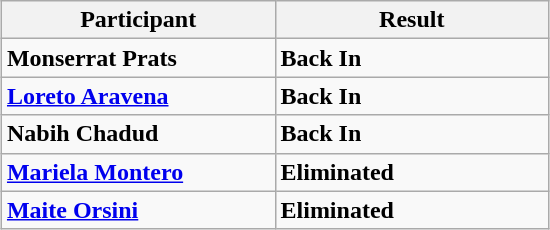<table class="wikitable" style="margin:auto;">
<tr>
<th width="175">Participant</th>
<th width="175">Result</th>
</tr>
<tr>
<td bgcolor=""><strong>Monserrat Prats</strong><br><td><strong>Back In</strong></td>
</tr>
<tr>
<td bgcolor=""><strong><a href='#'>Loreto Aravena</a></strong><br><td><strong>Back In</strong></td>
</tr>
<tr>
<td bgcolor=""><strong>Nabih Chadud</strong><br><td><strong>Back In</strong></td>
</tr>
<tr>
<td bgcolor=""><strong><a href='#'>Mariela Montero</a></strong><br><td><strong>Eliminated</strong></td>
</tr>
<tr>
<td bgcolor=""><strong><a href='#'>Maite Orsini</a></strong><br><td><strong>Eliminated</strong></td>
</tr>
</table>
